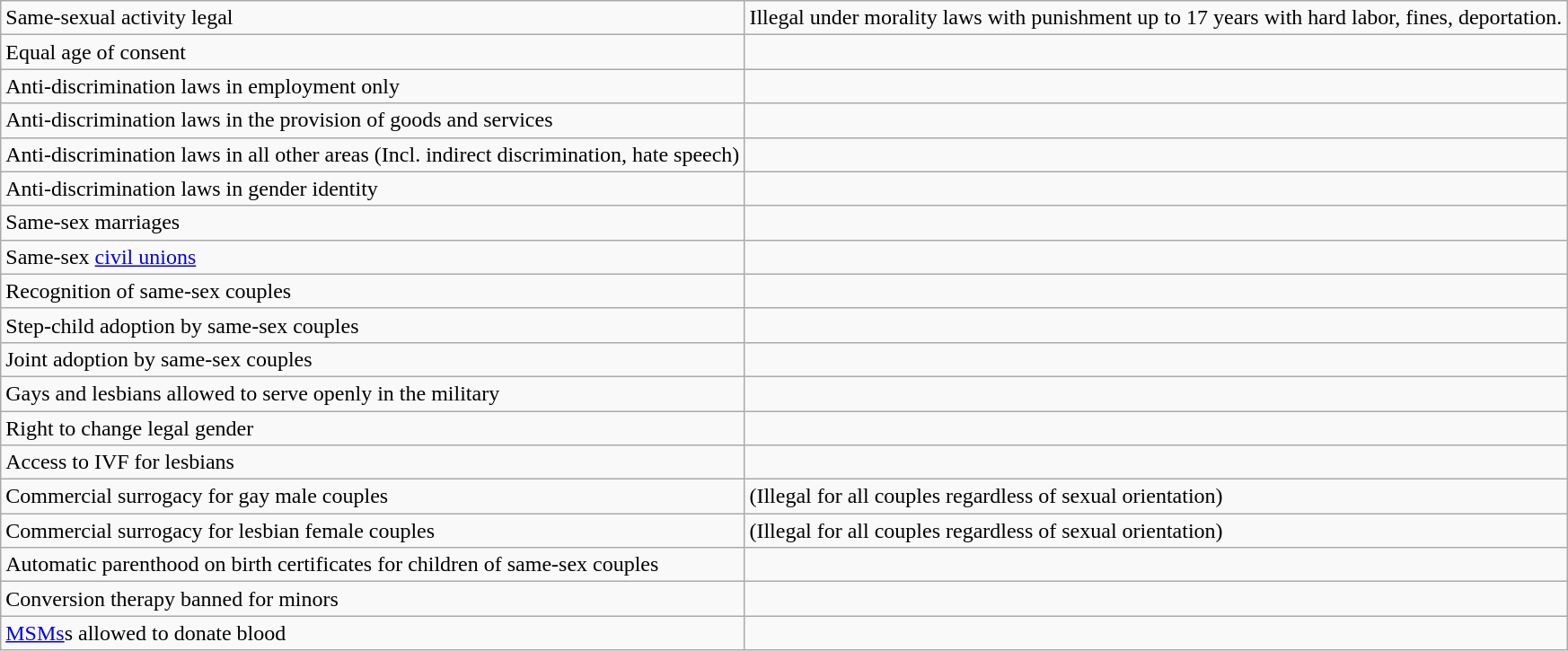<table class="wikitable">
<tr>
<td>Same-sexual activity legal</td>
<td> Illegal under morality laws with punishment up to 17 years with hard labor, fines, deportation.</td>
</tr>
<tr>
<td>Equal age of consent</td>
<td></td>
</tr>
<tr>
<td>Anti-discrimination laws in employment only</td>
<td></td>
</tr>
<tr>
<td>Anti-discrimination laws in the provision of goods and services</td>
<td></td>
</tr>
<tr>
<td>Anti-discrimination laws in all other areas (Incl. indirect discrimination, hate speech)</td>
<td></td>
</tr>
<tr>
<td>Anti-discrimination laws in gender identity</td>
<td></td>
</tr>
<tr>
<td>Same-sex marriages</td>
<td></td>
</tr>
<tr>
<td>Same-sex <a href='#'>civil unions</a></td>
<td></td>
</tr>
<tr>
<td>Recognition of same-sex couples</td>
<td></td>
</tr>
<tr>
<td>Step-child adoption by same-sex couples</td>
<td></td>
</tr>
<tr>
<td>Joint adoption by same-sex couples</td>
<td></td>
</tr>
<tr>
<td>Gays and lesbians allowed to serve openly in the military</td>
<td></td>
</tr>
<tr>
<td>Right to change legal gender</td>
<td></td>
</tr>
<tr>
<td>Access to IVF for lesbians</td>
<td></td>
</tr>
<tr>
<td>Commercial surrogacy for gay male couples</td>
<td> (Illegal for all couples regardless of sexual orientation)</td>
</tr>
<tr>
<td>Commercial surrogacy for lesbian female couples</td>
<td> (Illegal for all couples regardless of sexual orientation)</td>
</tr>
<tr>
<td>Automatic parenthood on birth certificates for children of same-sex couples</td>
<td></td>
</tr>
<tr>
<td>Conversion therapy banned for minors</td>
<td></td>
</tr>
<tr>
<td><a href='#'>MSMs</a>s allowed to donate blood</td>
<td></td>
</tr>
</table>
